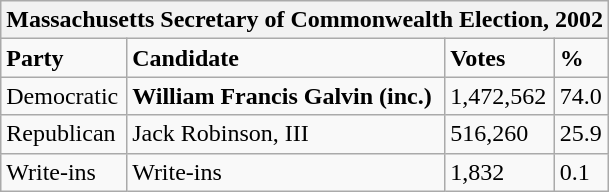<table class="wikitable">
<tr>
<th colspan="4">Massachusetts Secretary of Commonwealth Election, 2002</th>
</tr>
<tr>
<td><strong>Party</strong></td>
<td><strong>Candidate</strong></td>
<td><strong>Votes</strong></td>
<td><strong>%</strong></td>
</tr>
<tr>
<td>Democratic</td>
<td><strong>William Francis Galvin (inc.)</strong></td>
<td>1,472,562</td>
<td>74.0</td>
</tr>
<tr>
<td>Republican</td>
<td>Jack Robinson, III</td>
<td>516,260</td>
<td>25.9</td>
</tr>
<tr>
<td>Write-ins</td>
<td>Write-ins</td>
<td>1,832</td>
<td>0.1</td>
</tr>
</table>
